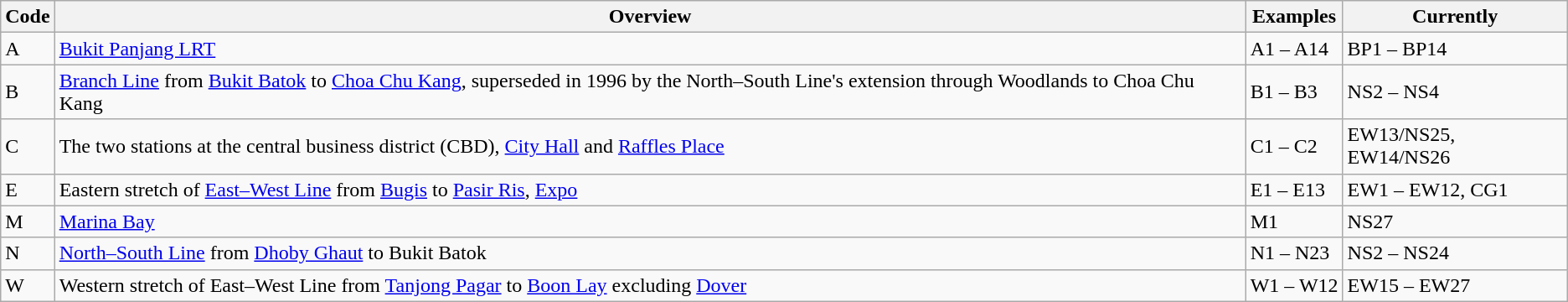<table class="wikitable">
<tr>
<th>Code</th>
<th>Overview</th>
<th>Examples</th>
<th>Currently</th>
</tr>
<tr>
<td>A</td>
<td><a href='#'>Bukit Panjang LRT</a></td>
<td>A1 – A14</td>
<td>BP1 – BP14</td>
</tr>
<tr>
<td>B</td>
<td><a href='#'>Branch Line</a> from <a href='#'>Bukit Batok</a> to <a href='#'>Choa Chu Kang</a>, superseded in 1996 by the North–South Line's extension through Woodlands to Choa Chu Kang</td>
<td>B1 – B3</td>
<td>NS2 – NS4</td>
</tr>
<tr>
<td>C</td>
<td>The two stations at the central business district (CBD), <a href='#'>City Hall</a> and <a href='#'>Raffles Place</a></td>
<td>C1 – C2</td>
<td>EW13/NS25, EW14/NS26</td>
</tr>
<tr>
<td>E</td>
<td>Eastern stretch of <a href='#'>East–West Line</a> from <a href='#'>Bugis</a> to <a href='#'>Pasir Ris</a>, <a href='#'>Expo</a></td>
<td>E1 – E13</td>
<td>EW1 – EW12, CG1</td>
</tr>
<tr>
<td>M</td>
<td><a href='#'>Marina Bay</a></td>
<td>M1</td>
<td>NS27</td>
</tr>
<tr>
<td>N</td>
<td><a href='#'>North–South Line</a> from <a href='#'>Dhoby Ghaut</a> to Bukit Batok</td>
<td>N1 – N23</td>
<td>NS2 – NS24</td>
</tr>
<tr>
<td>W</td>
<td>Western stretch of East–West Line from <a href='#'>Tanjong Pagar</a> to <a href='#'>Boon Lay</a> excluding <a href='#'>Dover</a></td>
<td>W1 – W12</td>
<td>EW15 – EW27</td>
</tr>
</table>
